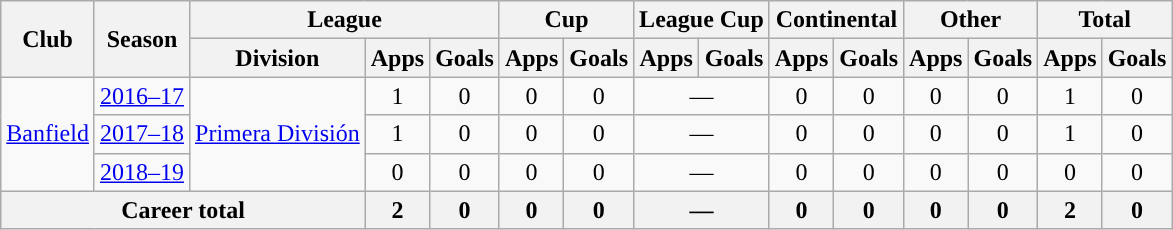<table class="wikitable" style="text-align:center">
<tr>
<th rowspan="2">Club</th>
<th rowspan="2">Season</th>
<th colspan="3">League</th>
<th colspan="2">Cup</th>
<th colspan="2">League Cup</th>
<th colspan="2">Continental</th>
<th colspan="2">Other</th>
<th colspan="2">Total</th>
</tr>
<tr>
<th>Division</th>
<th>Apps</th>
<th>Goals</th>
<th>Apps</th>
<th>Goals</th>
<th>Apps</th>
<th>Goals</th>
<th>Apps</th>
<th>Goals</th>
<th>Apps</th>
<th>Goals</th>
<th>Apps</th>
<th>Goals</th>
</tr>
<tr>
<td rowspan="3"><a href='#'>Banfield</a></td>
<td><a href='#'>2016–17</a></td>
<td rowspan="3"><a href='#'>Primera División</a></td>
<td>1</td>
<td>0</td>
<td>0</td>
<td>0</td>
<td colspan="2">—</td>
<td>0</td>
<td>0</td>
<td>0</td>
<td>0</td>
<td>1</td>
<td>0</td>
</tr>
<tr>
<td><a href='#'>2017–18</a></td>
<td>1</td>
<td>0</td>
<td>0</td>
<td>0</td>
<td colspan="2">—</td>
<td>0</td>
<td>0</td>
<td>0</td>
<td>0</td>
<td>1</td>
<td>0</td>
</tr>
<tr>
<td><a href='#'>2018–19</a></td>
<td>0</td>
<td>0</td>
<td>0</td>
<td>0</td>
<td colspan="2">—</td>
<td>0</td>
<td>0</td>
<td>0</td>
<td>0</td>
<td>0</td>
<td>0</td>
</tr>
<tr>
<th colspan="3">Career total</th>
<th>2</th>
<th>0</th>
<th>0</th>
<th>0</th>
<th colspan="2">—</th>
<th>0</th>
<th>0</th>
<th>0</th>
<th>0</th>
<th>2</th>
<th>0</th>
</tr>
</table>
